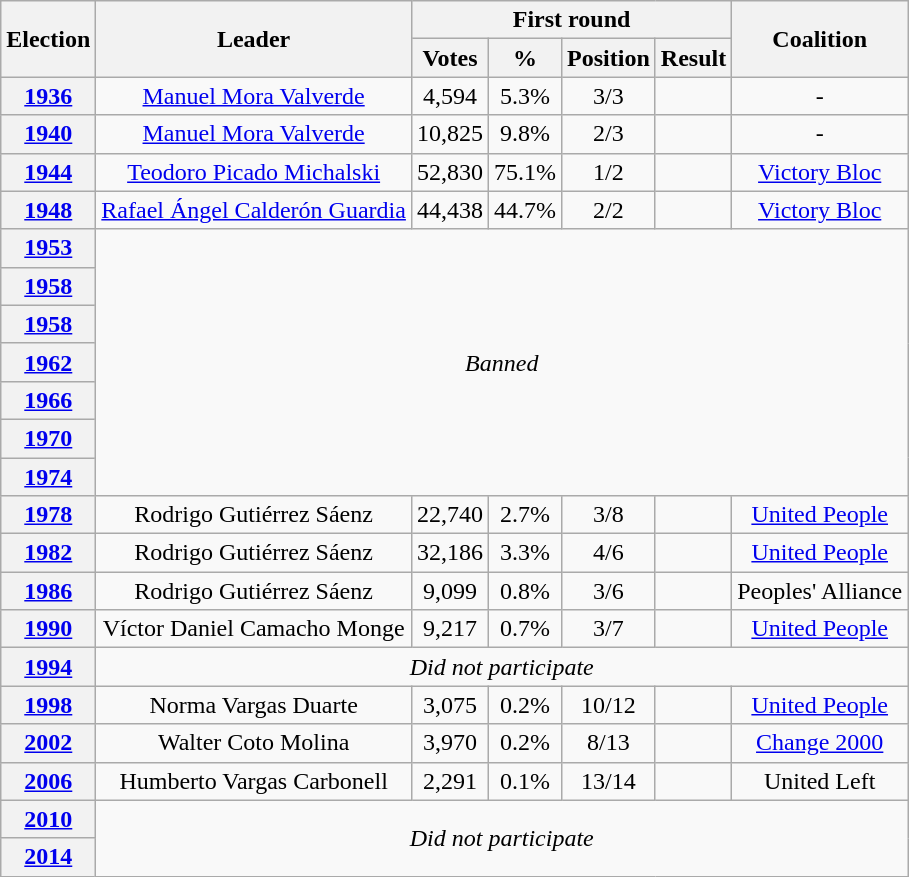<table class=wikitable style="text-align: center;">
<tr>
<th rowspan=2>Election</th>
<th rowspan=2>Leader</th>
<th colspan=4>First round</th>
<th rowspan=2>Coalition</th>
</tr>
<tr>
<th>Votes</th>
<th>%</th>
<th>Position</th>
<th>Result</th>
</tr>
<tr>
<th><a href='#'>1936</a></th>
<td><a href='#'>Manuel Mora Valverde</a></td>
<td>4,594</td>
<td>5.3%</td>
<td>3/3</td>
<td></td>
<td>-</td>
</tr>
<tr>
<th><a href='#'>1940</a></th>
<td><a href='#'>Manuel Mora Valverde</a></td>
<td>10,825</td>
<td>9.8%</td>
<td> 2/3</td>
<td></td>
<td>-</td>
</tr>
<tr>
<th><a href='#'>1944</a></th>
<td><a href='#'>Teodoro Picado Michalski</a></td>
<td>52,830</td>
<td>75.1%</td>
<td> 1/2</td>
<td></td>
<td><a href='#'>Victory Bloc</a></td>
</tr>
<tr>
<th><a href='#'>1948</a></th>
<td><a href='#'>Rafael Ángel Calderón Guardia</a></td>
<td>44,438</td>
<td>44.7%</td>
<td> 2/2</td>
<td></td>
<td><a href='#'>Victory Bloc</a></td>
</tr>
<tr>
<th><a href='#'>1953</a></th>
<td rowspan=7 colspan=8><em>Banned</em></td>
</tr>
<tr>
<th><a href='#'>1958</a></th>
</tr>
<tr>
<th><a href='#'>1958</a></th>
</tr>
<tr>
<th><a href='#'>1962</a></th>
</tr>
<tr>
<th><a href='#'>1966</a></th>
</tr>
<tr>
<th><a href='#'>1970</a></th>
</tr>
<tr>
<th><a href='#'>1974</a></th>
</tr>
<tr>
<th><a href='#'>1978</a></th>
<td>Rodrigo Gutiérrez Sáenz</td>
<td>22,740</td>
<td>2.7%</td>
<td>3/8</td>
<td></td>
<td><a href='#'>United People</a></td>
</tr>
<tr>
<th><a href='#'>1982</a></th>
<td>Rodrigo Gutiérrez Sáenz</td>
<td>32,186</td>
<td>3.3%</td>
<td> 4/6</td>
<td></td>
<td><a href='#'>United People</a></td>
</tr>
<tr>
<th><a href='#'>1986</a></th>
<td>Rodrigo Gutiérrez Sáenz</td>
<td>9,099</td>
<td>0.8%</td>
<td> 3/6</td>
<td></td>
<td>Peoples' Alliance</td>
</tr>
<tr>
<th><a href='#'>1990</a></th>
<td>Víctor Daniel Camacho Monge</td>
<td>9,217</td>
<td>0.7%</td>
<td>3/7</td>
<td></td>
<td><a href='#'>United People</a></td>
</tr>
<tr>
<th><a href='#'>1994</a></th>
<td rowspan=1 colspan=6><em>Did not participate</em></td>
</tr>
<tr>
<th><a href='#'>1998</a></th>
<td>Norma Vargas Duarte</td>
<td>3,075</td>
<td>0.2%</td>
<td> 10/12</td>
<td></td>
<td><a href='#'>United People</a></td>
</tr>
<tr>
<th><a href='#'>2002</a></th>
<td>Walter Coto Molina</td>
<td>3,970</td>
<td>0.2%</td>
<td> 8/13</td>
<td></td>
<td><a href='#'>Change 2000</a></td>
</tr>
<tr>
<th><a href='#'>2006</a></th>
<td>Humberto Vargas Carbonell</td>
<td>2,291</td>
<td>0.1%</td>
<td> 13/14</td>
<td></td>
<td>United Left</td>
</tr>
<tr>
<th><a href='#'>2010</a></th>
<td rowspan=2 colspan=6><em>Did not participate</em></td>
</tr>
<tr>
<th><a href='#'>2014</a></th>
</tr>
</table>
